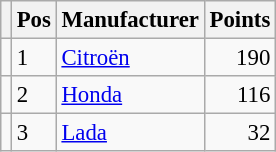<table class="wikitable" style="font-size: 95%;">
<tr>
<th></th>
<th>Pos</th>
<th>Manufacturer</th>
<th>Points</th>
</tr>
<tr>
<td align="left"></td>
<td>1</td>
<td> <a href='#'>Citroën</a></td>
<td align="right">190</td>
</tr>
<tr>
<td align="left"></td>
<td>2</td>
<td> <a href='#'>Honda</a></td>
<td align="right">116</td>
</tr>
<tr>
<td align="left"></td>
<td>3</td>
<td> <a href='#'>Lada</a></td>
<td align="right">32</td>
</tr>
</table>
